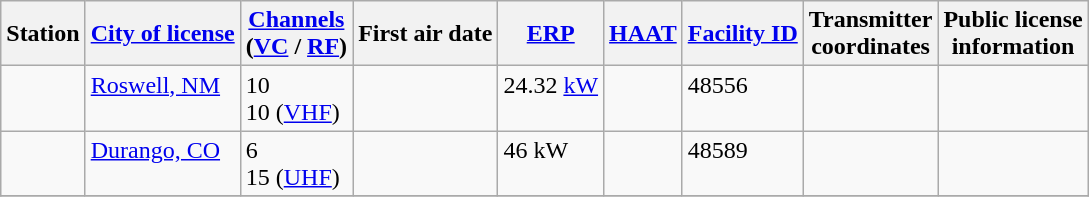<table class="wikitable">
<tr>
<th>Station</th>
<th><a href='#'>City of license</a></th>
<th><a href='#'>Channels</a><br>(<a href='#'>VC</a> / <a href='#'>RF</a>)</th>
<th>First air date</th>
<th><a href='#'>ERP</a></th>
<th><a href='#'>HAAT</a></th>
<th><a href='#'>Facility ID</a></th>
<th>Transmitter<br>coordinates</th>
<th>Public license<br>information</th>
</tr>
<tr style="vertical-align: top; text-align: left;">
<td></td>
<td><a href='#'>Roswell, NM</a></td>
<td>10<br>10 (<a href='#'>VHF</a>)</td>
<td></td>
<td>24.32 <a href='#'>kW</a></td>
<td></td>
<td>48556</td>
<td></td>
<td><br></td>
</tr>
<tr style="vertical-align: top; text-align: left;">
<td></td>
<td><a href='#'>Durango, CO</a></td>
<td>6<br>15 (<a href='#'>UHF</a>)</td>
<td></td>
<td>46 kW</td>
<td></td>
<td>48589</td>
<td></td>
<td><br></td>
</tr>
<tr style="vertical-align: top; text-align: left;">
</tr>
</table>
